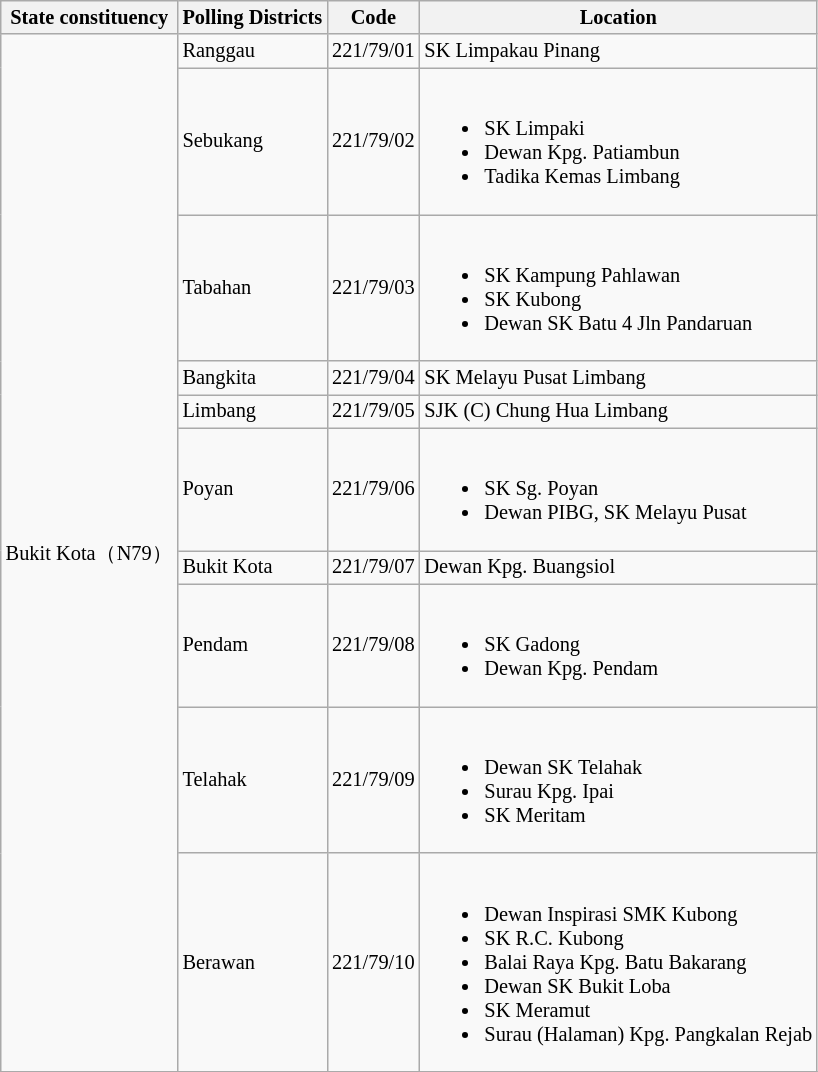<table class="wikitable sortable mw-collapsible" style="white-space:nowrap;font-size:85%">
<tr>
<th>State constituency</th>
<th>Polling Districts</th>
<th>Code</th>
<th>Location</th>
</tr>
<tr>
<td rowspan="10">Bukit Kota（N79）</td>
<td>Ranggau</td>
<td>221/79/01</td>
<td>SK Limpakau Pinang</td>
</tr>
<tr>
<td>Sebukang</td>
<td>221/79/02</td>
<td><br><ul><li>SK Limpaki</li><li>Dewan Kpg. Patiambun</li><li>Tadika Kemas Limbang</li></ul></td>
</tr>
<tr>
<td>Tabahan</td>
<td>221/79/03</td>
<td><br><ul><li>SK Kampung Pahlawan</li><li>SK Kubong</li><li>Dewan SK Batu 4 Jln Pandaruan</li></ul></td>
</tr>
<tr>
<td>Bangkita</td>
<td>221/79/04</td>
<td>SK Melayu Pusat Limbang</td>
</tr>
<tr>
<td>Limbang</td>
<td>221/79/05</td>
<td>SJK (C) Chung Hua Limbang</td>
</tr>
<tr>
<td>Poyan</td>
<td>221/79/06</td>
<td><br><ul><li>SK Sg. Poyan</li><li>Dewan PIBG, SK Melayu Pusat</li></ul></td>
</tr>
<tr>
<td>Bukit Kota</td>
<td>221/79/07</td>
<td>Dewan Kpg. Buangsiol</td>
</tr>
<tr>
<td>Pendam</td>
<td>221/79/08</td>
<td><br><ul><li>SK Gadong</li><li>Dewan Kpg. Pendam</li></ul></td>
</tr>
<tr>
<td>Telahak</td>
<td>221/79/09</td>
<td><br><ul><li>Dewan SK Telahak</li><li>Surau Kpg. Ipai</li><li>SK Meritam</li></ul></td>
</tr>
<tr>
<td>Berawan</td>
<td>221/79/10</td>
<td><br><ul><li>Dewan Inspirasi SMK Kubong</li><li>SK R.C. Kubong</li><li>Balai Raya Kpg. Batu Bakarang</li><li>Dewan SK Bukit Loba</li><li>SK Meramut</li><li>Surau (Halaman) Kpg. Pangkalan Rejab</li></ul></td>
</tr>
<tr>
</tr>
</table>
